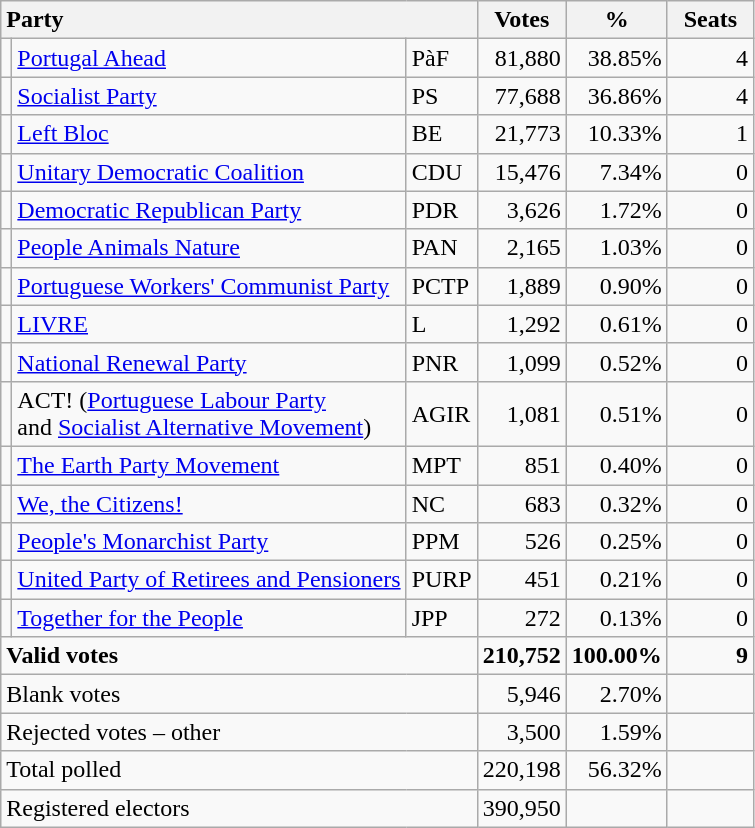<table class="wikitable" border="1" style="text-align:right;">
<tr>
<th style="text-align:left;" colspan=3>Party</th>
<th align=center width="50">Votes</th>
<th align=center width="50">%</th>
<th align=center width="50">Seats</th>
</tr>
<tr>
<td></td>
<td align=left><a href='#'>Portugal Ahead</a></td>
<td align=left>PàF</td>
<td>81,880</td>
<td>38.85%</td>
<td>4</td>
</tr>
<tr>
<td></td>
<td align=left><a href='#'>Socialist Party</a></td>
<td align=left>PS</td>
<td>77,688</td>
<td>36.86%</td>
<td>4</td>
</tr>
<tr>
<td></td>
<td align=left><a href='#'>Left Bloc</a></td>
<td align=left>BE</td>
<td>21,773</td>
<td>10.33%</td>
<td>1</td>
</tr>
<tr>
<td></td>
<td align=left style="white-space: nowrap;"><a href='#'>Unitary Democratic Coalition</a></td>
<td align=left>CDU</td>
<td>15,476</td>
<td>7.34%</td>
<td>0</td>
</tr>
<tr>
<td></td>
<td align=left><a href='#'>Democratic Republican Party</a></td>
<td align=left>PDR</td>
<td>3,626</td>
<td>1.72%</td>
<td>0</td>
</tr>
<tr>
<td></td>
<td align=left><a href='#'>People Animals Nature</a></td>
<td align=left>PAN</td>
<td>2,165</td>
<td>1.03%</td>
<td>0</td>
</tr>
<tr>
<td></td>
<td align=left><a href='#'>Portuguese Workers' Communist Party</a></td>
<td align=left>PCTP</td>
<td>1,889</td>
<td>0.90%</td>
<td>0</td>
</tr>
<tr>
<td></td>
<td align=left><a href='#'>LIVRE</a></td>
<td align=left>L</td>
<td>1,292</td>
<td>0.61%</td>
<td>0</td>
</tr>
<tr>
<td></td>
<td align=left><a href='#'>National Renewal Party</a></td>
<td align=left>PNR</td>
<td>1,099</td>
<td>0.52%</td>
<td>0</td>
</tr>
<tr>
<td></td>
<td align=left>ACT! (<a href='#'>Portuguese Labour Party</a><br>and <a href='#'>Socialist Alternative Movement</a>)</td>
<td align=left>AGIR</td>
<td>1,081</td>
<td>0.51%</td>
<td>0</td>
</tr>
<tr>
<td></td>
<td align=left><a href='#'>The Earth Party Movement</a></td>
<td align=left>MPT</td>
<td>851</td>
<td>0.40%</td>
<td>0</td>
</tr>
<tr>
<td></td>
<td align=left><a href='#'>We, the Citizens!</a></td>
<td align=left>NC</td>
<td>683</td>
<td>0.32%</td>
<td>0</td>
</tr>
<tr>
<td></td>
<td align=left><a href='#'>People's Monarchist Party</a></td>
<td align=left>PPM</td>
<td>526</td>
<td>0.25%</td>
<td>0</td>
</tr>
<tr>
<td></td>
<td align=left><a href='#'>United Party of Retirees and Pensioners</a></td>
<td align=left>PURP</td>
<td>451</td>
<td>0.21%</td>
<td>0</td>
</tr>
<tr>
<td></td>
<td align=left><a href='#'>Together for the People</a></td>
<td align=left>JPP</td>
<td>272</td>
<td>0.13%</td>
<td>0</td>
</tr>
<tr style="font-weight:bold">
<td align=left colspan=3>Valid votes</td>
<td>210,752</td>
<td>100.00%</td>
<td>9</td>
</tr>
<tr>
<td align=left colspan=3>Blank votes</td>
<td>5,946</td>
<td>2.70%</td>
<td></td>
</tr>
<tr>
<td align=left colspan=3>Rejected votes – other</td>
<td>3,500</td>
<td>1.59%</td>
<td></td>
</tr>
<tr>
<td align=left colspan=3>Total polled</td>
<td>220,198</td>
<td>56.32%</td>
<td></td>
</tr>
<tr>
<td align=left colspan=3>Registered electors</td>
<td>390,950</td>
<td></td>
<td></td>
</tr>
</table>
